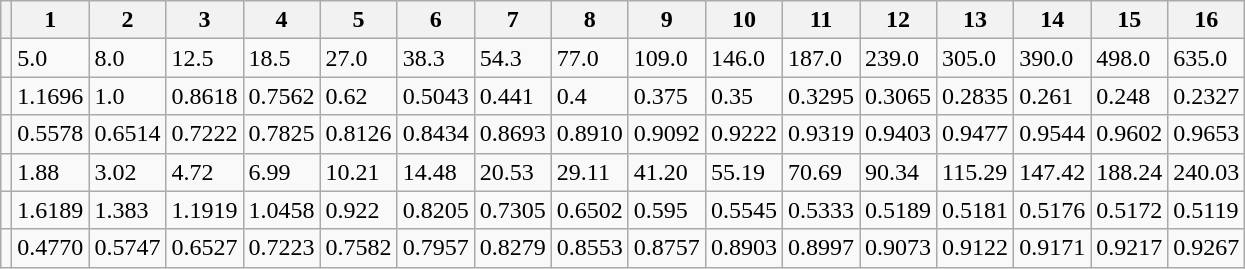<table class="wikitable">
<tr>
<th></th>
<th>1</th>
<th>2</th>
<th>3</th>
<th>4</th>
<th>5</th>
<th>6</th>
<th>7</th>
<th>8</th>
<th>9</th>
<th>10</th>
<th>11</th>
<th>12</th>
<th>13</th>
<th>14</th>
<th>15</th>
<th>16</th>
</tr>
<tr>
<td></td>
<td>5.0</td>
<td>8.0</td>
<td>12.5</td>
<td>18.5</td>
<td>27.0</td>
<td>38.3</td>
<td>54.3</td>
<td>77.0</td>
<td>109.0</td>
<td>146.0</td>
<td>187.0</td>
<td>239.0</td>
<td>305.0</td>
<td>390.0</td>
<td>498.0</td>
<td>635.0</td>
</tr>
<tr>
<td></td>
<td>1.1696</td>
<td>1.0</td>
<td>0.8618</td>
<td>0.7562</td>
<td>0.62</td>
<td>0.5043</td>
<td>0.441</td>
<td>0.4</td>
<td>0.375</td>
<td>0.35</td>
<td>0.3295</td>
<td>0.3065</td>
<td>0.2835</td>
<td>0.261</td>
<td>0.248</td>
<td>0.2327</td>
</tr>
<tr>
<td></td>
<td>0.5578</td>
<td>0.6514</td>
<td>0.7222</td>
<td>0.7825</td>
<td>0.8126</td>
<td>0.8434</td>
<td>0.8693</td>
<td>0.8910</td>
<td>0.9092</td>
<td>0.9222</td>
<td>0.9319</td>
<td>0.9403</td>
<td>0.9477</td>
<td>0.9544</td>
<td>0.9602</td>
<td>0.9653</td>
</tr>
<tr>
<td></td>
<td>1.88</td>
<td>3.02</td>
<td>4.72</td>
<td>6.99</td>
<td>10.21</td>
<td>14.48</td>
<td>20.53</td>
<td>29.11</td>
<td>41.20</td>
<td>55.19</td>
<td>70.69</td>
<td>90.34</td>
<td>115.29</td>
<td>147.42</td>
<td>188.24</td>
<td>240.03</td>
</tr>
<tr>
<td></td>
<td>1.6189</td>
<td>1.383</td>
<td>1.1919</td>
<td>1.0458</td>
<td>0.922</td>
<td>0.8205</td>
<td>0.7305</td>
<td>0.6502</td>
<td>0.595</td>
<td>0.5545</td>
<td>0.5333</td>
<td>0.5189</td>
<td>0.5181</td>
<td>0.5176</td>
<td>0.5172</td>
<td>0.5119</td>
</tr>
<tr>
<td></td>
<td>0.4770</td>
<td>0.5747</td>
<td>0.6527</td>
<td>0.7223</td>
<td>0.7582</td>
<td>0.7957</td>
<td>0.8279</td>
<td>0.8553</td>
<td>0.8757</td>
<td>0.8903</td>
<td>0.8997</td>
<td>0.9073</td>
<td>0.9122</td>
<td>0.9171</td>
<td>0.9217</td>
<td>0.9267</td>
</tr>
</table>
